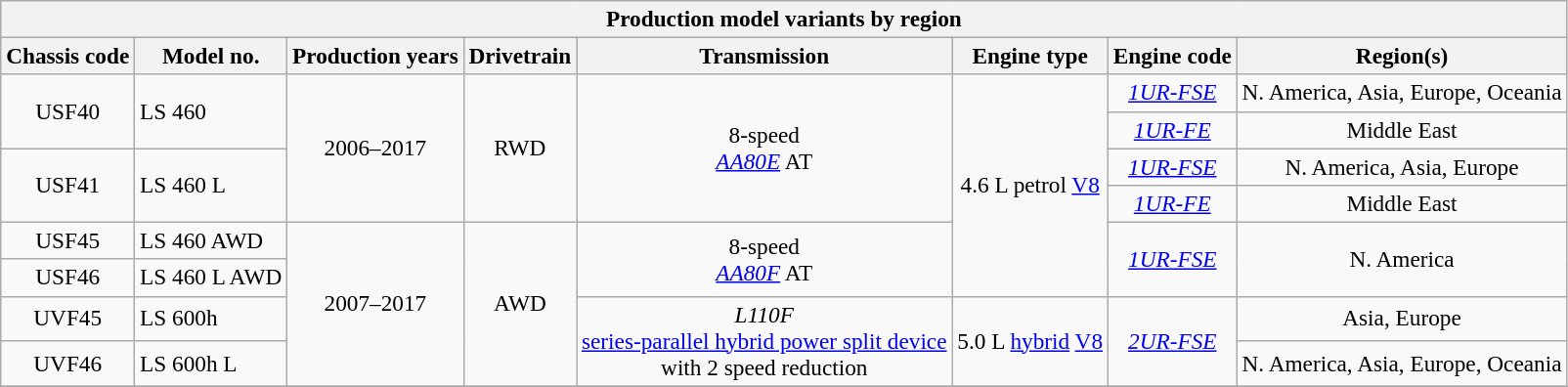<table class=wikitable style="font-size:97%; text-align:center">
<tr>
<th colspan=8>Production model variants by region</th>
</tr>
<tr>
<th>Chassis code</th>
<th>Model no.</th>
<th>Production years</th>
<th>Drivetrain</th>
<th>Transmission</th>
<th>Engine type</th>
<th>Engine code</th>
<th>Region(s)</th>
</tr>
<tr>
<td rowspan=2>USF40</td>
<td rowspan=2 align="left">LS 460</td>
<td rowspan=4>2006–2017</td>
<td rowspan=4>RWD</td>
<td rowspan=4>8-speed <br><em><a href='#'>AA80E</a></em> AT</td>
<td rowspan=6>4.6 L petrol <a href='#'>V8</a></td>
<td><em><a href='#'>1UR-FSE</a></em></td>
<td>N. America, Asia, Europe, Oceania</td>
</tr>
<tr>
<td><em><a href='#'>1UR-FE</a></em></td>
<td>Middle East</td>
</tr>
<tr>
<td rowspan=2>USF41</td>
<td rowspan=2 align="left">LS 460 L</td>
<td><em><a href='#'>1UR-FSE</a></em></td>
<td>N. America, Asia, Europe</td>
</tr>
<tr>
<td><em><a href='#'>1UR-FE</a></em></td>
<td>Middle East</td>
</tr>
<tr>
<td>USF45</td>
<td align="left">LS 460 AWD</td>
<td rowspan=4>2007–2017</td>
<td rowspan=4>AWD</td>
<td rowspan=2>8-speed <br><em><a href='#'>AA80F</a></em> AT</td>
<td rowspan=2><em><a href='#'>1UR-FSE</a></em></td>
<td rowspan=2>N. America</td>
</tr>
<tr>
<td>USF46</td>
<td align="left">LS 460 L AWD</td>
</tr>
<tr>
<td>UVF45</td>
<td align="left">LS 600h</td>
<td rowspan=2><em>L110F</em><br><a href='#'>series-parallel hybrid power split device</a><br>with 2 speed reduction</td>
<td rowspan=2>5.0 L <a href='#'>hybrid</a> <a href='#'>V8</a></td>
<td rowspan=2><em><a href='#'>2UR-FSE</a></em></td>
<td>Asia, Europe</td>
</tr>
<tr>
<td>UVF46</td>
<td align="left">LS 600h L</td>
<td>N. America, Asia, Europe, Oceania</td>
</tr>
<tr>
</tr>
</table>
